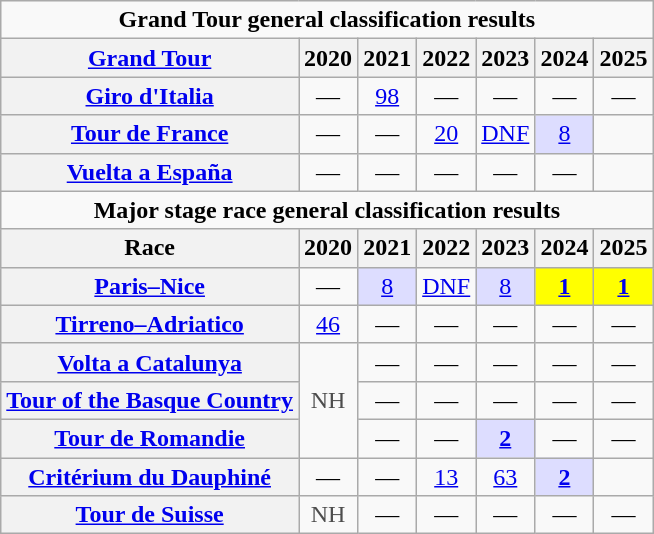<table class="wikitable plainrowheaders">
<tr>
<td colspan="7" align="center"><strong>Grand Tour general classification results</strong></td>
</tr>
<tr>
<th scope="col"><a href='#'>Grand Tour</a></th>
<th scope="col">2020</th>
<th scope="col">2021</th>
<th scope="col">2022</th>
<th scope="col">2023</th>
<th scope="col">2024</th>
<th scope="col">2025</th>
</tr>
<tr align="center">
<th scope="row"> <a href='#'>Giro d'Italia</a></th>
<td>—</td>
<td><a href='#'>98</a></td>
<td>—</td>
<td>—</td>
<td>—</td>
<td>—</td>
</tr>
<tr align="center">
<th scope="row"> <a href='#'>Tour de France</a></th>
<td>—</td>
<td>—</td>
<td><a href='#'>20</a></td>
<td><a href='#'>DNF</a></td>
<td style="background:#ddf;"><a href='#'>8</a></td>
<td></td>
</tr>
<tr align="center">
<th scope="row"> <a href='#'>Vuelta a España</a></th>
<td>—</td>
<td>—</td>
<td>—</td>
<td>—</td>
<td>—</td>
<td></td>
</tr>
<tr>
<td colspan="7" align="center"><strong>Major stage race general classification results</strong></td>
</tr>
<tr>
<th scope="col">Race</th>
<th scope="col">2020</th>
<th scope="col">2021</th>
<th scope="col">2022</th>
<th scope="col">2023</th>
<th scope="col">2024</th>
<th scope="col">2025</th>
</tr>
<tr align="center">
<th scope="row"> <a href='#'>Paris–Nice</a></th>
<td>—</td>
<td style="background:#ddf;"><a href='#'>8</a></td>
<td><a href='#'>DNF</a></td>
<td style="background:#ddf;"><a href='#'>8</a></td>
<td style="background:yellow;"><a href='#'><strong>1</strong></a></td>
<td style="background:yellow;"><a href='#'><strong>1</strong></a></td>
</tr>
<tr align="center">
<th scope="row"> <a href='#'>Tirreno–Adriatico</a></th>
<td><a href='#'>46</a></td>
<td>—</td>
<td>—</td>
<td>—</td>
<td>—</td>
<td>—</td>
</tr>
<tr align="center">
<th scope="row"> <a href='#'>Volta a Catalunya</a></th>
<td style="color:#4d4d4d;" rowspan="3">NH</td>
<td>—</td>
<td>—</td>
<td>—</td>
<td>—</td>
<td>—</td>
</tr>
<tr align="center">
<th scope="row"> <a href='#'>Tour of the Basque Country</a></th>
<td>—</td>
<td>—</td>
<td>—</td>
<td>—</td>
<td>—</td>
</tr>
<tr align="center">
<th scope="row"> <a href='#'>Tour de Romandie</a></th>
<td>—</td>
<td>—</td>
<td style="background:#ddf;"><a href='#'><strong>2</strong></a></td>
<td>—</td>
<td>—</td>
</tr>
<tr align="center">
<th scope="row"> <a href='#'>Critérium du Dauphiné</a></th>
<td>—</td>
<td>—</td>
<td><a href='#'>13</a></td>
<td><a href='#'>63</a></td>
<td style="background:#ddf;"><a href='#'><strong>2</strong></a></td>
<td></td>
</tr>
<tr align="center">
<th scope="row"> <a href='#'>Tour de Suisse</a></th>
<td style="color:#4d4d4d;">NH</td>
<td>—</td>
<td>—</td>
<td>—</td>
<td>—</td>
<td>—</td>
</tr>
</table>
